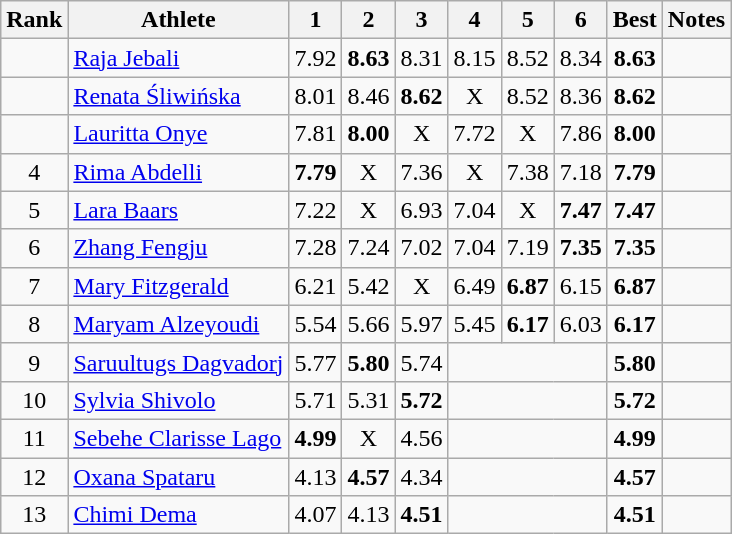<table class="wikitable sortable" style="text-align:center">
<tr>
<th>Rank</th>
<th>Athlete</th>
<th>1</th>
<th>2</th>
<th>3</th>
<th>4</th>
<th>5</th>
<th>6</th>
<th>Best</th>
<th>Notes</th>
</tr>
<tr>
<td></td>
<td style="text-align:left"><a href='#'>Raja Jebali</a><br></td>
<td>7.92</td>
<td><strong>8.63</strong></td>
<td>8.31</td>
<td>8.15</td>
<td>8.52</td>
<td>8.34</td>
<td><strong>8.63</strong></td>
<td></td>
</tr>
<tr>
<td></td>
<td style="text-align:left"><a href='#'>Renata Śliwińska</a><br></td>
<td>8.01</td>
<td>8.46</td>
<td><strong>8.62</strong></td>
<td>X</td>
<td>8.52</td>
<td>8.36</td>
<td><strong>8.62</strong></td>
<td></td>
</tr>
<tr>
<td></td>
<td style="text-align:left"><a href='#'>Lauritta Onye</a><br></td>
<td>7.81</td>
<td><strong>8.00</strong></td>
<td>X</td>
<td>7.72</td>
<td>X</td>
<td>7.86</td>
<td><strong>8.00</strong></td>
<td></td>
</tr>
<tr>
<td>4</td>
<td style="text-align:left"><a href='#'>Rima Abdelli</a><br></td>
<td><strong>7.79</strong></td>
<td>X</td>
<td>7.36</td>
<td>X</td>
<td>7.38</td>
<td>7.18</td>
<td><strong>7.79</strong></td>
<td></td>
</tr>
<tr>
<td>5</td>
<td style="text-align:left"><a href='#'>Lara Baars</a><br></td>
<td>7.22</td>
<td>X</td>
<td>6.93</td>
<td>7.04</td>
<td>X</td>
<td><strong>7.47</strong></td>
<td><strong>7.47</strong></td>
<td></td>
</tr>
<tr>
<td>6</td>
<td style="text-align:left"><a href='#'>Zhang Fengju</a><br></td>
<td>7.28</td>
<td>7.24</td>
<td>7.02</td>
<td>7.04</td>
<td>7.19</td>
<td><strong>7.35</strong></td>
<td><strong>7.35</strong></td>
<td></td>
</tr>
<tr>
<td>7</td>
<td style="text-align:left"><a href='#'>Mary Fitzgerald</a><br></td>
<td>6.21</td>
<td>5.42</td>
<td>X</td>
<td>6.49</td>
<td><strong>6.87</strong></td>
<td>6.15</td>
<td><strong>6.87</strong></td>
<td></td>
</tr>
<tr>
<td>8</td>
<td style="text-align:left"><a href='#'>Maryam Alzeyoudi</a><br></td>
<td>5.54</td>
<td>5.66</td>
<td>5.97</td>
<td>5.45</td>
<td><strong>6.17</strong></td>
<td>6.03</td>
<td><strong>6.17</strong></td>
<td></td>
</tr>
<tr>
<td>9</td>
<td style="text-align:left"><a href='#'>Saruultugs Dagvadorj</a><br></td>
<td>5.77</td>
<td><strong>5.80</strong></td>
<td>5.74</td>
<td colspan=3></td>
<td><strong>5.80</strong></td>
<td></td>
</tr>
<tr>
<td>10</td>
<td style="text-align:left"><a href='#'>Sylvia Shivolo</a><br></td>
<td>5.71</td>
<td>5.31</td>
<td><strong>5.72</strong></td>
<td colspan=3></td>
<td><strong>5.72</strong></td>
<td></td>
</tr>
<tr>
<td>11</td>
<td style="text-align:left"><a href='#'>Sebehe Clarisse Lago</a><br></td>
<td><strong>4.99</strong></td>
<td>X</td>
<td>4.56</td>
<td colspan=3></td>
<td><strong>4.99</strong></td>
<td></td>
</tr>
<tr>
<td>12</td>
<td style="text-align:left"><a href='#'>Oxana Spataru</a><br></td>
<td>4.13</td>
<td><strong>4.57</strong></td>
<td>4.34</td>
<td colspan=3></td>
<td><strong>4.57</strong></td>
<td></td>
</tr>
<tr>
<td>13</td>
<td style="text-align:left"><a href='#'>Chimi Dema</a><br></td>
<td>4.07</td>
<td>4.13</td>
<td><strong>4.51</strong></td>
<td colspan=3></td>
<td><strong>4.51</strong></td>
<td></td>
</tr>
</table>
